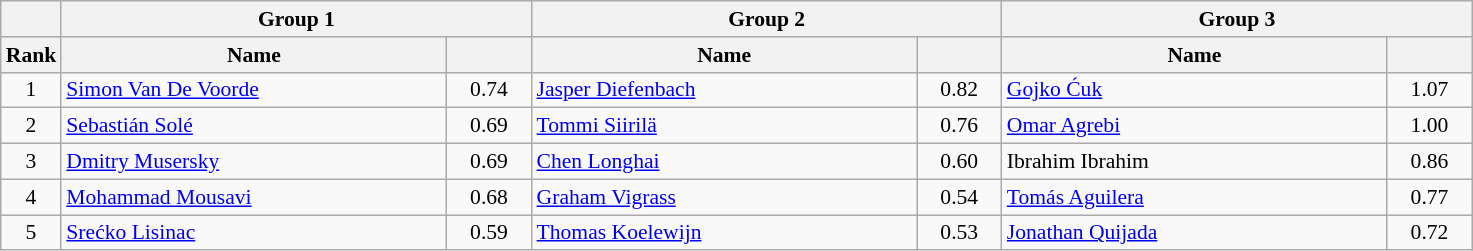<table class="wikitable" style="font-size:90%">
<tr>
<th></th>
<th colspan="2">Group 1</th>
<th colspan="2">Group 2</th>
<th colspan="2">Group 3</th>
</tr>
<tr>
<th width=30>Rank</th>
<th width=250>Name</th>
<th width=50></th>
<th width=250>Name</th>
<th width=50></th>
<th width=250>Name</th>
<th width=50></th>
</tr>
<tr>
<td align=center>1</td>
<td> <a href='#'>Simon Van De Voorde</a></td>
<td align=center>0.74</td>
<td> <a href='#'>Jasper Diefenbach</a></td>
<td align=center>0.82</td>
<td> <a href='#'>Gojko Ćuk</a></td>
<td align=center>1.07</td>
</tr>
<tr>
<td align=center>2</td>
<td> <a href='#'>Sebastián Solé</a></td>
<td align=center>0.69</td>
<td> <a href='#'>Tommi Siirilä</a></td>
<td align=center>0.76</td>
<td> <a href='#'>Omar Agrebi</a></td>
<td align=center>1.00</td>
</tr>
<tr>
<td align=center>3</td>
<td> <a href='#'>Dmitry Musersky</a></td>
<td align=center>0.69</td>
<td> <a href='#'>Chen Longhai</a></td>
<td align=center>0.60</td>
<td> Ibrahim Ibrahim</td>
<td align=center>0.86</td>
</tr>
<tr>
<td align=center>4</td>
<td> <a href='#'>Mohammad Mousavi</a></td>
<td align=center>0.68</td>
<td> <a href='#'>Graham Vigrass</a></td>
<td align=center>0.54</td>
<td> <a href='#'>Tomás Aguilera</a></td>
<td align=center>0.77</td>
</tr>
<tr>
<td align=center>5</td>
<td> <a href='#'>Srećko Lisinac</a></td>
<td align=center>0.59</td>
<td> <a href='#'>Thomas Koelewijn</a></td>
<td align=center>0.53</td>
<td> <a href='#'>Jonathan Quijada</a></td>
<td align=center>0.72</td>
</tr>
</table>
